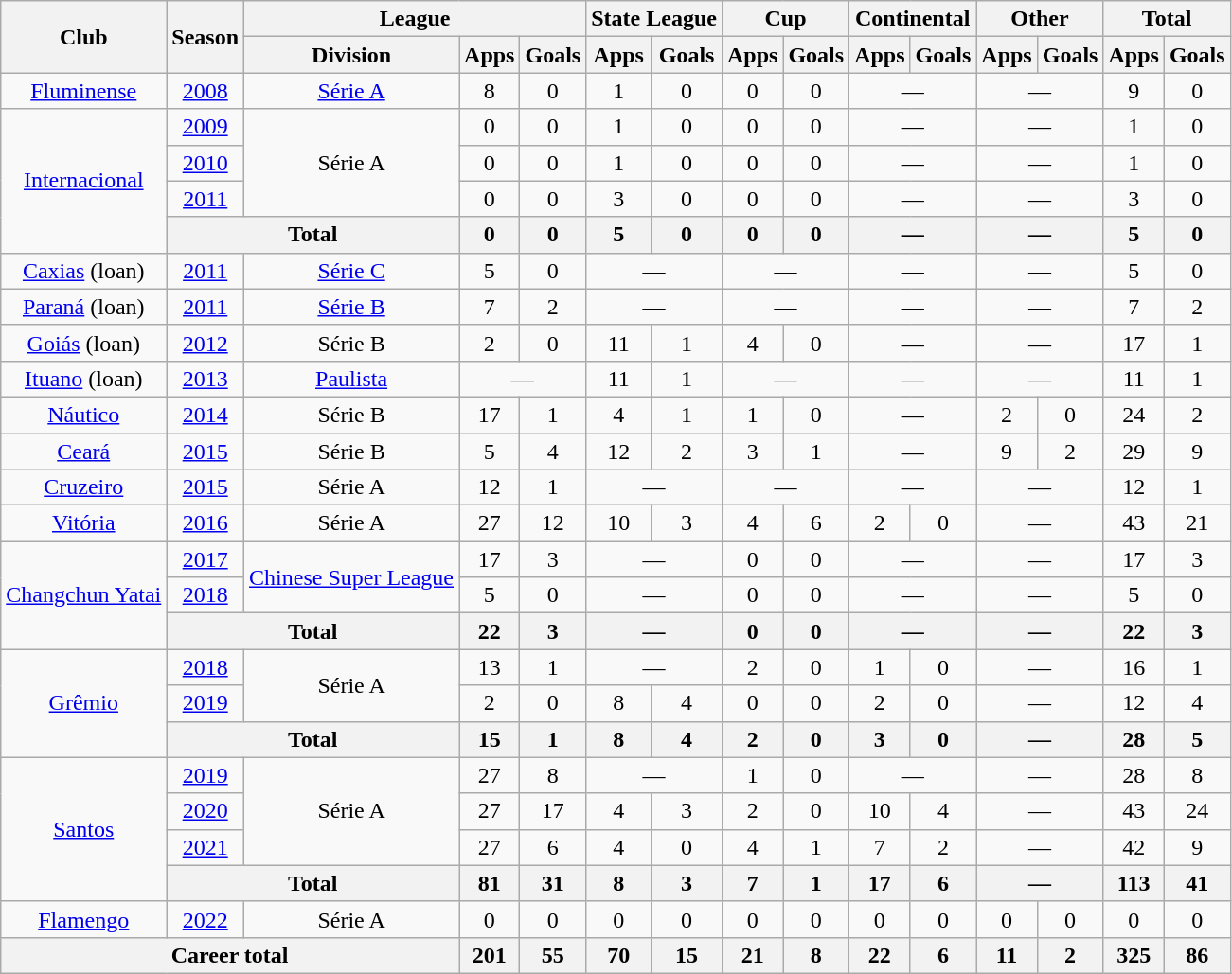<table class="wikitable" style="text-align:center">
<tr>
<th rowspan="2">Club</th>
<th rowspan="2">Season</th>
<th colspan="3">League</th>
<th colspan="2">State League</th>
<th colspan="2">Cup</th>
<th colspan="2">Continental</th>
<th colspan="2">Other</th>
<th colspan="2">Total</th>
</tr>
<tr>
<th>Division</th>
<th>Apps</th>
<th>Goals</th>
<th>Apps</th>
<th>Goals</th>
<th>Apps</th>
<th>Goals</th>
<th>Apps</th>
<th>Goals</th>
<th>Apps</th>
<th>Goals</th>
<th>Apps</th>
<th>Goals</th>
</tr>
<tr>
<td><a href='#'>Fluminense</a></td>
<td><a href='#'>2008</a></td>
<td><a href='#'>Série A</a></td>
<td>8</td>
<td>0</td>
<td>1</td>
<td>0</td>
<td>0</td>
<td>0</td>
<td colspan="2">—</td>
<td colspan="2">—</td>
<td>9</td>
<td>0</td>
</tr>
<tr>
<td rowspan="4"><a href='#'>Internacional</a></td>
<td><a href='#'>2009</a></td>
<td rowspan="3">Série A</td>
<td>0</td>
<td>0</td>
<td>1</td>
<td>0</td>
<td>0</td>
<td>0</td>
<td colspan="2">—</td>
<td colspan="2">—</td>
<td>1</td>
<td>0</td>
</tr>
<tr>
<td><a href='#'>2010</a></td>
<td>0</td>
<td>0</td>
<td>1</td>
<td>0</td>
<td>0</td>
<td>0</td>
<td colspan="2">—</td>
<td colspan="2">—</td>
<td>1</td>
<td>0</td>
</tr>
<tr>
<td><a href='#'>2011</a></td>
<td>0</td>
<td>0</td>
<td>3</td>
<td>0</td>
<td>0</td>
<td>0</td>
<td colspan="2">—</td>
<td colspan="2">—</td>
<td>3</td>
<td>0</td>
</tr>
<tr>
<th colspan="2">Total</th>
<th>0</th>
<th>0</th>
<th>5</th>
<th>0</th>
<th>0</th>
<th>0</th>
<th colspan="2">—</th>
<th colspan="2">—</th>
<th>5</th>
<th>0</th>
</tr>
<tr>
<td><a href='#'>Caxias</a> (loan)</td>
<td><a href='#'>2011</a></td>
<td><a href='#'>Série C</a></td>
<td>5</td>
<td>0</td>
<td colspan="2">—</td>
<td colspan="2">—</td>
<td colspan="2">—</td>
<td colspan="2">—</td>
<td>5</td>
<td>0</td>
</tr>
<tr>
<td><a href='#'>Paraná</a> (loan)</td>
<td><a href='#'>2011</a></td>
<td><a href='#'>Série B</a></td>
<td>7</td>
<td>2</td>
<td colspan="2">—</td>
<td colspan="2">—</td>
<td colspan="2">—</td>
<td colspan="2">—</td>
<td>7</td>
<td>2</td>
</tr>
<tr>
<td><a href='#'>Goiás</a> (loan)</td>
<td><a href='#'>2012</a></td>
<td>Série B</td>
<td>2</td>
<td>0</td>
<td>11</td>
<td>1</td>
<td>4</td>
<td>0</td>
<td colspan="2">—</td>
<td colspan="2">—</td>
<td>17</td>
<td>1</td>
</tr>
<tr>
<td><a href='#'>Ituano</a> (loan)</td>
<td><a href='#'>2013</a></td>
<td><a href='#'>Paulista</a></td>
<td colspan="2">—</td>
<td>11</td>
<td>1</td>
<td colspan="2">—</td>
<td colspan="2">—</td>
<td colspan="2">—</td>
<td>11</td>
<td>1</td>
</tr>
<tr>
<td><a href='#'>Náutico</a></td>
<td><a href='#'>2014</a></td>
<td>Série B</td>
<td>17</td>
<td>1</td>
<td>4</td>
<td>1</td>
<td>1</td>
<td>0</td>
<td colspan="2">—</td>
<td>2</td>
<td>0</td>
<td>24</td>
<td>2</td>
</tr>
<tr>
<td><a href='#'>Ceará</a></td>
<td><a href='#'>2015</a></td>
<td>Série B</td>
<td>5</td>
<td>4</td>
<td>12</td>
<td>2</td>
<td>3</td>
<td>1</td>
<td colspan="2">—</td>
<td>9</td>
<td>2</td>
<td>29</td>
<td>9</td>
</tr>
<tr>
<td><a href='#'>Cruzeiro</a></td>
<td><a href='#'>2015</a></td>
<td>Série A</td>
<td>12</td>
<td>1</td>
<td colspan="2">—</td>
<td colspan="2">—</td>
<td colspan="2">—</td>
<td colspan="2">—</td>
<td>12</td>
<td>1</td>
</tr>
<tr>
<td><a href='#'>Vitória</a></td>
<td><a href='#'>2016</a></td>
<td>Série A</td>
<td>27</td>
<td>12</td>
<td>10</td>
<td>3</td>
<td>4</td>
<td>6</td>
<td>2</td>
<td>0</td>
<td colspan="2">—</td>
<td>43</td>
<td>21</td>
</tr>
<tr>
<td rowspan="3"><a href='#'>Changchun Yatai</a></td>
<td><a href='#'>2017</a></td>
<td rowspan="2"><a href='#'>Chinese Super League</a></td>
<td>17</td>
<td>3</td>
<td colspan="2">—</td>
<td>0</td>
<td>0</td>
<td colspan="2">—</td>
<td colspan="2">—</td>
<td>17</td>
<td>3</td>
</tr>
<tr>
<td><a href='#'>2018</a></td>
<td>5</td>
<td>0</td>
<td colspan="2">—</td>
<td>0</td>
<td>0</td>
<td colspan="2">—</td>
<td colspan="2">—</td>
<td>5</td>
<td>0</td>
</tr>
<tr>
<th colspan="2">Total</th>
<th>22</th>
<th>3</th>
<th colspan="2">—</th>
<th>0</th>
<th>0</th>
<th colspan="2">—</th>
<th colspan="2">—</th>
<th>22</th>
<th>3</th>
</tr>
<tr>
<td rowspan="3"><a href='#'>Grêmio</a></td>
<td><a href='#'>2018</a></td>
<td rowspan="2">Série A</td>
<td>13</td>
<td>1</td>
<td colspan="2">—</td>
<td>2</td>
<td>0</td>
<td>1</td>
<td>0</td>
<td colspan="2">—</td>
<td>16</td>
<td>1</td>
</tr>
<tr>
<td><a href='#'>2019</a></td>
<td>2</td>
<td>0</td>
<td>8</td>
<td>4</td>
<td>0</td>
<td>0</td>
<td>2</td>
<td>0</td>
<td colspan="2">—</td>
<td>12</td>
<td>4</td>
</tr>
<tr>
<th colspan="2">Total</th>
<th>15</th>
<th>1</th>
<th>8</th>
<th>4</th>
<th>2</th>
<th>0</th>
<th>3</th>
<th>0</th>
<th colspan="2">—</th>
<th>28</th>
<th>5</th>
</tr>
<tr>
<td rowspan="4"><a href='#'>Santos</a></td>
<td><a href='#'>2019</a></td>
<td rowspan="3">Série A</td>
<td>27</td>
<td>8</td>
<td colspan="2">—</td>
<td>1</td>
<td>0</td>
<td colspan="2">—</td>
<td colspan="2">—</td>
<td>28</td>
<td>8</td>
</tr>
<tr>
<td><a href='#'>2020</a></td>
<td>27</td>
<td>17</td>
<td>4</td>
<td>3</td>
<td>2</td>
<td>0</td>
<td>10</td>
<td>4</td>
<td colspan="2">—</td>
<td>43</td>
<td>24</td>
</tr>
<tr>
<td><a href='#'>2021</a></td>
<td>27</td>
<td>6</td>
<td>4</td>
<td>0</td>
<td>4</td>
<td>1</td>
<td>7</td>
<td>2</td>
<td colspan="2">—</td>
<td>42</td>
<td>9</td>
</tr>
<tr>
<th colspan="2">Total</th>
<th>81</th>
<th>31</th>
<th>8</th>
<th>3</th>
<th>7</th>
<th>1</th>
<th>17</th>
<th>6</th>
<th colspan="2">—</th>
<th>113</th>
<th>41</th>
</tr>
<tr>
<td><a href='#'>Flamengo</a></td>
<td><a href='#'>2022</a></td>
<td>Série A</td>
<td>0</td>
<td>0</td>
<td>0</td>
<td>0</td>
<td>0</td>
<td>0</td>
<td>0</td>
<td>0</td>
<td>0</td>
<td>0</td>
<td>0</td>
<td>0</td>
</tr>
<tr>
<th colspan="3">Career total</th>
<th>201</th>
<th>55</th>
<th>70</th>
<th>15</th>
<th>21</th>
<th>8</th>
<th>22</th>
<th>6</th>
<th>11</th>
<th>2</th>
<th>325</th>
<th>86</th>
</tr>
</table>
